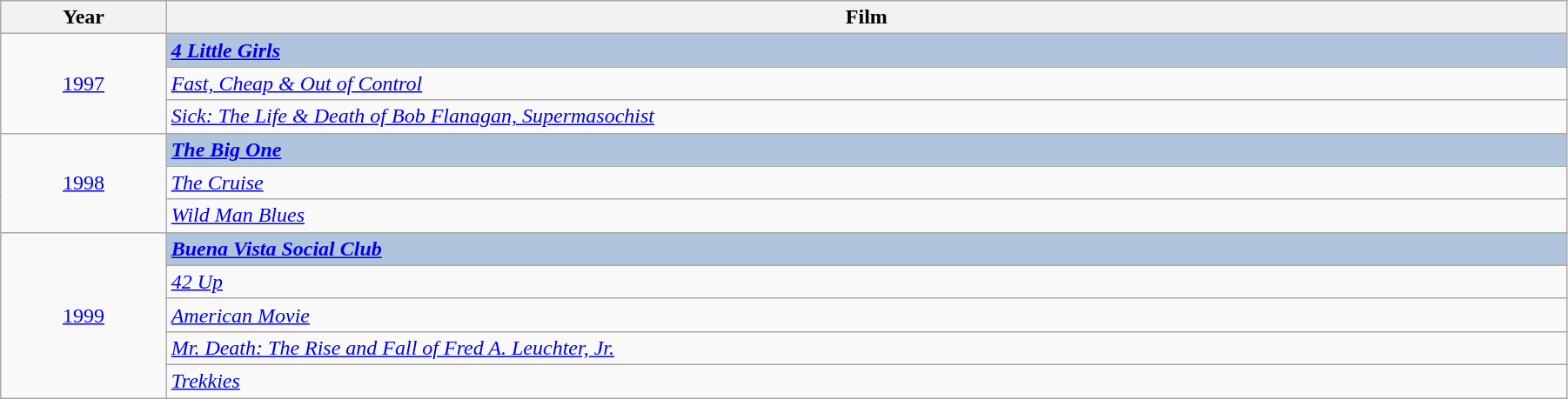<table class="wikitable" width="95%" cellpadding="5">
<tr>
<th width="100"><strong>Year</strong></th>
<th width="900"><strong>Film</strong></th>
</tr>
<tr>
<td rowspan="3" style="text-align:center;"><a href='#'>1997</a></td>
<td style="background:#B0C4DE;"><strong><em><a href='#'>4 Little Girls</a></em></strong></td>
</tr>
<tr>
<td><em><a href='#'>Fast, Cheap & Out of Control</a></em></td>
</tr>
<tr>
<td><em><a href='#'>Sick: The Life & Death of Bob Flanagan, Supermasochist</a></em></td>
</tr>
<tr>
<td rowspan="3" style="text-align:center;"><a href='#'>1998</a></td>
<td style="background:#B0C4DE;"><strong><em><a href='#'>The Big One</a></em></strong></td>
</tr>
<tr>
<td><em><a href='#'>The Cruise</a></em></td>
</tr>
<tr>
<td><em><a href='#'>Wild Man Blues</a></em></td>
</tr>
<tr>
<td rowspan="5" style="text-align:center;"><a href='#'>1999</a></td>
<td style="background:#B0C4DE;"><strong><em><a href='#'>Buena Vista Social Club</a></em></strong></td>
</tr>
<tr>
<td><em><a href='#'>42 Up</a></em></td>
</tr>
<tr>
<td><em><a href='#'>American Movie</a></em></td>
</tr>
<tr>
<td><em><a href='#'>Mr. Death: The Rise and Fall of Fred A. Leuchter, Jr.</a></em></td>
</tr>
<tr>
<td><em><a href='#'>Trekkies</a></em></td>
</tr>
</table>
